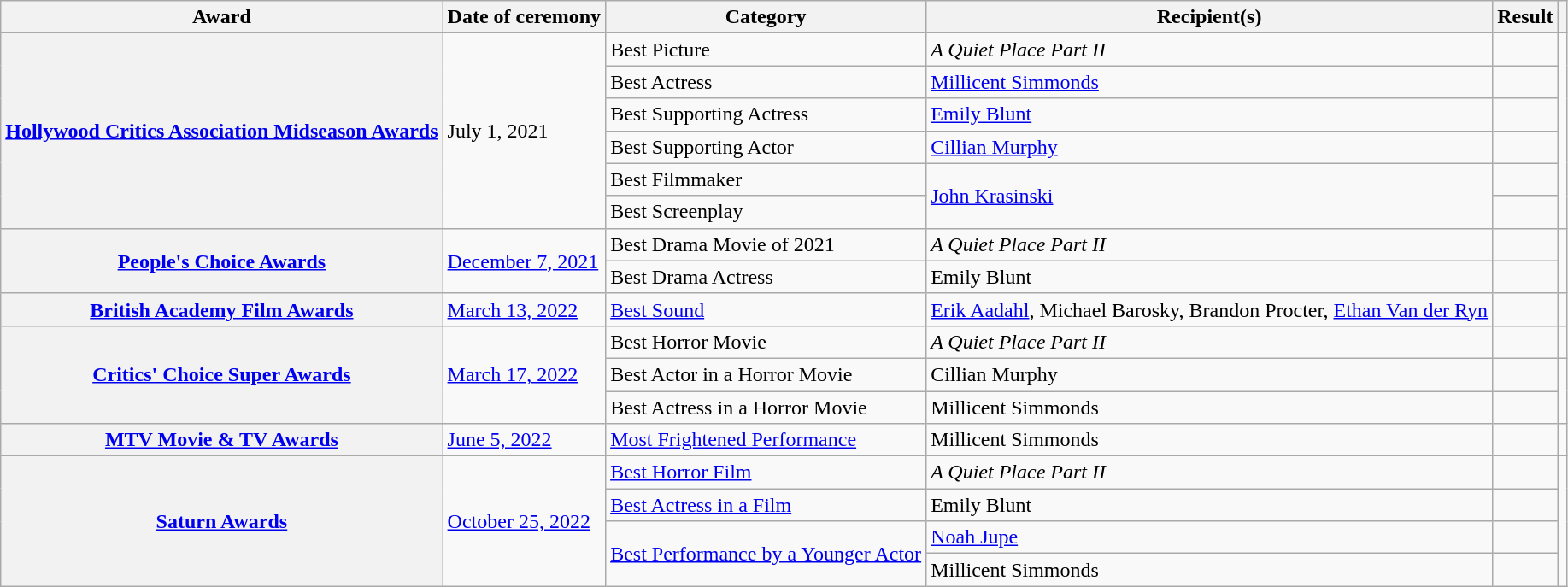<table class="wikitable plainrowheaders sortable">
<tr>
<th scope="col">Award</th>
<th scope="col">Date of ceremony</th>
<th scope="col">Category</th>
<th scope="col">Recipient(s)</th>
<th scope="col">Result</th>
<th scope="col" class="unsortable"></th>
</tr>
<tr>
<th scope="row" rowspan="6"><a href='#'>Hollywood Critics Association Midseason Awards</a></th>
<td rowspan="6">July 1, 2021</td>
<td>Best Picture</td>
<td><em>A Quiet Place Part II</em></td>
<td></td>
<td style="text-align:center;" rowspan="6"></td>
</tr>
<tr>
<td>Best Actress</td>
<td><a href='#'>Millicent Simmonds</a></td>
<td></td>
</tr>
<tr>
<td>Best Supporting Actress</td>
<td><a href='#'>Emily Blunt</a></td>
<td></td>
</tr>
<tr>
<td>Best Supporting Actor</td>
<td><a href='#'>Cillian Murphy</a></td>
<td></td>
</tr>
<tr>
<td>Best Filmmaker</td>
<td rowspan="2"><a href='#'>John Krasinski</a></td>
<td></td>
</tr>
<tr>
<td>Best Screenplay</td>
<td></td>
</tr>
<tr>
<th scope="row" rowspan="2"><a href='#'>People's Choice Awards</a></th>
<td rowspan="2"><a href='#'>December 7, 2021</a></td>
<td>Best Drama Movie of 2021</td>
<td><em>A Quiet Place Part II</em></td>
<td></td>
<td style="text-align:center;" rowspan="2"></td>
</tr>
<tr>
<td>Best Drama Actress</td>
<td>Emily Blunt</td>
<td></td>
</tr>
<tr>
<th scope="row"><a href='#'>British Academy Film Awards</a></th>
<td><a href='#'>March 13, 2022</a></td>
<td><a href='#'>Best Sound</a></td>
<td><a href='#'>Erik Aadahl</a>, Michael Barosky, Brandon Procter, <a href='#'>Ethan Van der Ryn</a></td>
<td></td>
<td style="text-align:center;"></td>
</tr>
<tr>
<th scope="row" rowspan="3"><a href='#'>Critics' Choice Super Awards</a></th>
<td rowspan="3"><a href='#'>March 17, 2022</a></td>
<td>Best Horror Movie</td>
<td><em>A Quiet Place Part II</em></td>
<td></td>
<td style="text-align:center;"></td>
</tr>
<tr>
<td>Best Actor in a Horror Movie</td>
<td>Cillian Murphy</td>
<td></td>
<td style="text-align:center;" rowspan="2"></td>
</tr>
<tr>
<td>Best Actress in a Horror Movie</td>
<td>Millicent Simmonds</td>
<td></td>
</tr>
<tr>
<th scope="row"><a href='#'>MTV Movie & TV Awards</a></th>
<td><a href='#'>June 5, 2022</a></td>
<td><a href='#'>Most Frightened Performance</a></td>
<td>Millicent Simmonds</td>
<td></td>
<td style="text-align:center;"></td>
</tr>
<tr>
<th scope="row" rowspan="4"><a href='#'>Saturn Awards</a></th>
<td rowspan="4"><a href='#'>October 25, 2022</a></td>
<td><a href='#'>Best Horror Film</a></td>
<td><em>A Quiet Place Part II</em></td>
<td></td>
<td rowspan="4"></td>
</tr>
<tr>
<td><a href='#'>Best Actress in a Film</a></td>
<td>Emily Blunt</td>
<td></td>
</tr>
<tr>
<td rowspan="2"><a href='#'>Best Performance by a Younger Actor</a></td>
<td><a href='#'>Noah Jupe</a></td>
<td></td>
</tr>
<tr>
<td>Millicent Simmonds</td>
<td></td>
</tr>
</table>
